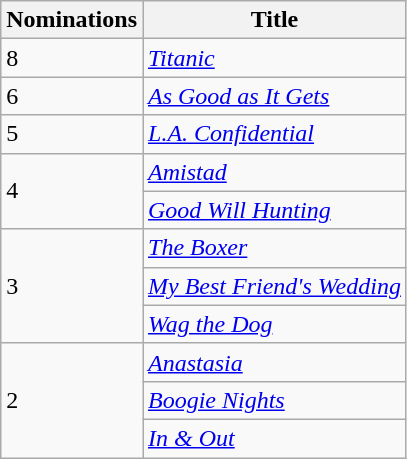<table class="wikitable">
<tr>
<th>Nominations</th>
<th>Title</th>
</tr>
<tr>
<td>8</td>
<td><em><a href='#'>Titanic</a></em></td>
</tr>
<tr>
<td>6</td>
<td><em><a href='#'>As Good as It Gets</a></em></td>
</tr>
<tr>
<td>5</td>
<td><em><a href='#'>L.A. Confidential</a></em></td>
</tr>
<tr>
<td rowspan="2">4</td>
<td><em><a href='#'>Amistad</a></em></td>
</tr>
<tr>
<td><em><a href='#'>Good Will Hunting</a></em></td>
</tr>
<tr>
<td rowspan="3">3</td>
<td><em><a href='#'>The Boxer</a></em></td>
</tr>
<tr>
<td><em><a href='#'>My Best Friend's Wedding</a></em></td>
</tr>
<tr>
<td><em><a href='#'>Wag the Dog</a></em></td>
</tr>
<tr>
<td rowspan="3">2</td>
<td><em><a href='#'>Anastasia</a></em></td>
</tr>
<tr>
<td><em><a href='#'>Boogie Nights</a></em></td>
</tr>
<tr>
<td><em><a href='#'>In & Out</a></em></td>
</tr>
</table>
